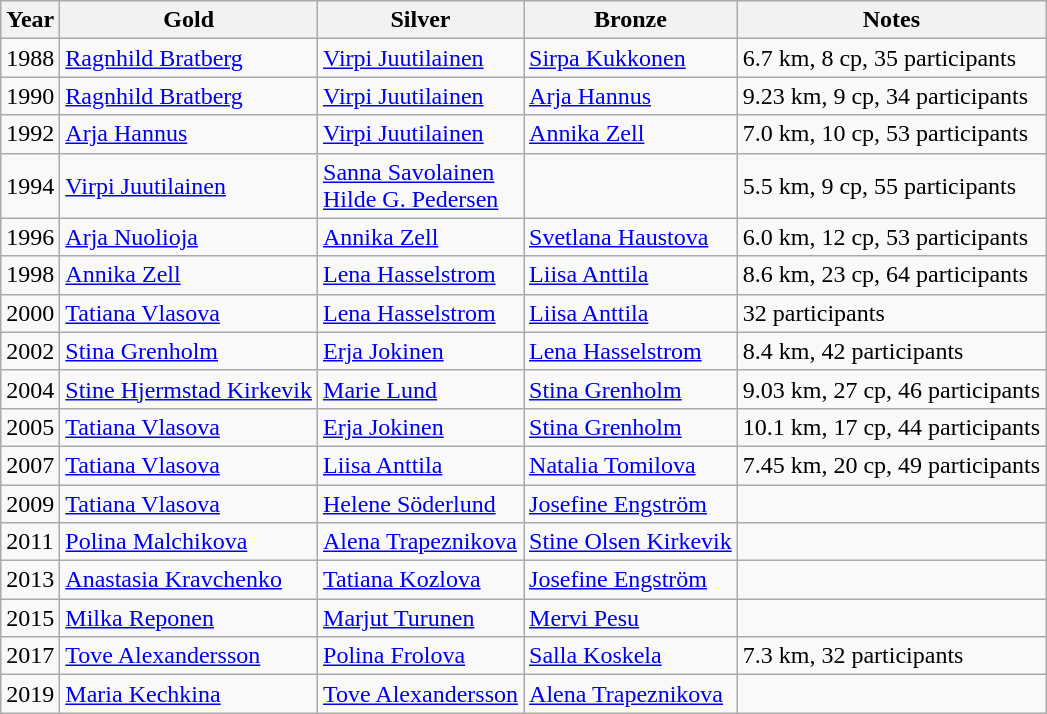<table class="wikitable">
<tr>
<th>Year</th>
<th>Gold</th>
<th>Silver</th>
<th>Bronze</th>
<th>Notes</th>
</tr>
<tr>
<td>1988</td>
<td> <a href='#'>Ragnhild Bratberg</a></td>
<td> <a href='#'>Virpi Juutilainen</a></td>
<td> <a href='#'>Sirpa Kukkonen</a></td>
<td>6.7 km, 8 cp,  35 participants</td>
</tr>
<tr>
<td>1990</td>
<td> <a href='#'>Ragnhild Bratberg</a></td>
<td> <a href='#'>Virpi Juutilainen</a></td>
<td> <a href='#'>Arja Hannus</a></td>
<td>9.23 km, 9 cp,  34 participants</td>
</tr>
<tr>
<td>1992</td>
<td> <a href='#'>Arja Hannus</a></td>
<td> <a href='#'>Virpi Juutilainen</a></td>
<td> <a href='#'>Annika Zell</a></td>
<td>7.0 km, 10 cp,  53 participants</td>
</tr>
<tr>
<td>1994</td>
<td> <a href='#'>Virpi Juutilainen</a></td>
<td> <a href='#'>Sanna Savolainen</a> <br>  <a href='#'>Hilde G. Pedersen</a></td>
<td> </td>
<td>5.5 km, 9 cp,  55 participants</td>
</tr>
<tr>
<td>1996</td>
<td> <a href='#'>Arja Nuolioja</a></td>
<td> <a href='#'>Annika Zell</a></td>
<td> <a href='#'>Svetlana Haustova</a></td>
<td>6.0 km, 12 cp,  53 participants</td>
</tr>
<tr>
<td>1998</td>
<td> <a href='#'>Annika Zell</a></td>
<td> <a href='#'>Lena Hasselstrom</a></td>
<td> <a href='#'>Liisa Anttila</a></td>
<td>8.6 km, 23 cp,  64 participants</td>
</tr>
<tr>
<td>2000</td>
<td> <a href='#'>Tatiana Vlasova</a></td>
<td> <a href='#'>Lena Hasselstrom</a></td>
<td> <a href='#'>Liisa Anttila</a></td>
<td>32 participants</td>
</tr>
<tr>
<td>2002</td>
<td> <a href='#'>Stina Grenholm</a></td>
<td> <a href='#'>Erja Jokinen</a></td>
<td> <a href='#'>Lena Hasselstrom</a></td>
<td>8.4 km, 42 participants</td>
</tr>
<tr>
<td>2004</td>
<td> <a href='#'>Stine Hjermstad Kirkevik</a></td>
<td> <a href='#'>Marie Lund</a></td>
<td> <a href='#'>Stina Grenholm</a></td>
<td>9.03 km, 27 cp,  46 participants</td>
</tr>
<tr>
<td>2005</td>
<td> <a href='#'>Tatiana Vlasova</a></td>
<td> <a href='#'>Erja Jokinen</a></td>
<td> <a href='#'>Stina Grenholm</a></td>
<td>10.1 km, 17 cp,  44 participants</td>
</tr>
<tr>
<td>2007</td>
<td> <a href='#'>Tatiana Vlasova</a></td>
<td> <a href='#'>Liisa Anttila</a></td>
<td> <a href='#'>Natalia Tomilova</a></td>
<td>7.45 km, 20 cp,  49 participants</td>
</tr>
<tr>
<td>2009</td>
<td> <a href='#'>Tatiana Vlasova</a></td>
<td> <a href='#'>Helene Söderlund</a></td>
<td> <a href='#'>Josefine Engström</a></td>
<td></td>
</tr>
<tr>
<td>2011</td>
<td> <a href='#'>Polina Malchikova</a></td>
<td> <a href='#'>Alena Trapeznikova</a></td>
<td> <a href='#'>Stine Olsen Kirkevik</a></td>
<td></td>
</tr>
<tr>
<td>2013</td>
<td> <a href='#'>Anastasia Kravchenko</a></td>
<td> <a href='#'>Tatiana Kozlova</a></td>
<td> <a href='#'>Josefine Engström</a></td>
<td></td>
</tr>
<tr>
<td>2015</td>
<td> <a href='#'>Milka Reponen</a></td>
<td> <a href='#'>Marjut Turunen</a></td>
<td> <a href='#'>Mervi Pesu</a></td>
<td></td>
</tr>
<tr>
<td>2017 </td>
<td> <a href='#'>Tove Alexandersson</a></td>
<td> <a href='#'>Polina Frolova</a></td>
<td> <a href='#'>Salla Koskela</a></td>
<td>7.3 km, 32 participants</td>
</tr>
<tr>
<td>2019</td>
<td> <a href='#'>Maria Kechkina</a></td>
<td> <a href='#'>Tove Alexandersson</a></td>
<td> <a href='#'>Alena Trapeznikova</a></td>
<td></td>
</tr>
</table>
